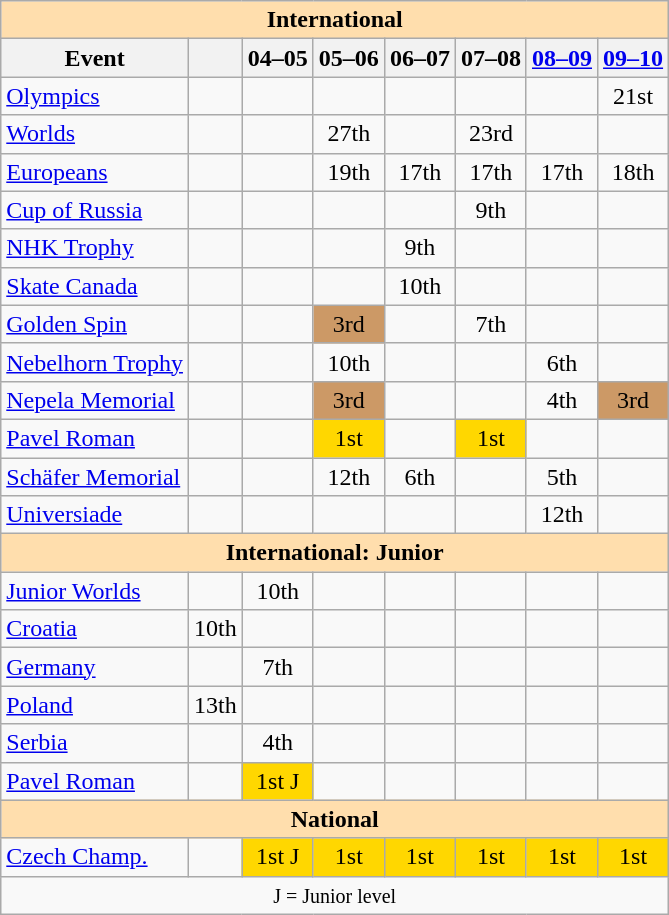<table class="wikitable" style="text-align:center">
<tr>
<th style="background-color: #ffdead; " colspan=8 align=center>International</th>
</tr>
<tr>
<th>Event</th>
<th></th>
<th>04–05</th>
<th>05–06</th>
<th>06–07</th>
<th>07–08</th>
<th><a href='#'>08–09</a></th>
<th><a href='#'>09–10</a></th>
</tr>
<tr>
<td align=left><a href='#'>Olympics</a></td>
<td></td>
<td></td>
<td></td>
<td></td>
<td></td>
<td></td>
<td>21st</td>
</tr>
<tr>
<td align=left><a href='#'>Worlds</a></td>
<td></td>
<td></td>
<td>27th</td>
<td></td>
<td>23rd</td>
<td></td>
<td></td>
</tr>
<tr>
<td align=left><a href='#'>Europeans</a></td>
<td></td>
<td></td>
<td>19th</td>
<td>17th</td>
<td>17th</td>
<td>17th</td>
<td>18th</td>
</tr>
<tr>
<td align=left> <a href='#'>Cup of Russia</a></td>
<td></td>
<td></td>
<td></td>
<td></td>
<td>9th</td>
<td></td>
<td></td>
</tr>
<tr>
<td align=left> <a href='#'>NHK Trophy</a></td>
<td></td>
<td></td>
<td></td>
<td>9th</td>
<td></td>
<td></td>
<td></td>
</tr>
<tr>
<td align=left> <a href='#'>Skate Canada</a></td>
<td></td>
<td></td>
<td></td>
<td>10th</td>
<td></td>
<td></td>
<td></td>
</tr>
<tr>
<td align=left><a href='#'>Golden Spin</a></td>
<td></td>
<td></td>
<td bgcolor=cc9966>3rd</td>
<td></td>
<td>7th</td>
<td></td>
<td></td>
</tr>
<tr>
<td align=left><a href='#'>Nebelhorn Trophy</a></td>
<td></td>
<td></td>
<td>10th</td>
<td></td>
<td></td>
<td>6th</td>
<td></td>
</tr>
<tr>
<td align=left><a href='#'>Nepela Memorial</a></td>
<td></td>
<td></td>
<td bgcolor=cc9966>3rd</td>
<td></td>
<td></td>
<td>4th</td>
<td bgcolor=cc9966>3rd</td>
</tr>
<tr>
<td align=left><a href='#'>Pavel Roman</a></td>
<td></td>
<td></td>
<td bgcolor=gold>1st</td>
<td></td>
<td bgcolor=gold>1st</td>
<td></td>
<td></td>
</tr>
<tr>
<td align=left><a href='#'>Schäfer Memorial</a></td>
<td></td>
<td></td>
<td>12th</td>
<td>6th</td>
<td></td>
<td>5th</td>
<td></td>
</tr>
<tr>
<td align=left><a href='#'>Universiade</a></td>
<td></td>
<td></td>
<td></td>
<td></td>
<td></td>
<td>12th</td>
<td></td>
</tr>
<tr>
<th style="background-color: #ffdead; " colspan=8 align=center>International: Junior</th>
</tr>
<tr>
<td align=left><a href='#'>Junior Worlds</a></td>
<td></td>
<td>10th</td>
<td></td>
<td></td>
<td></td>
<td></td>
<td></td>
</tr>
<tr>
<td align=left> <a href='#'>Croatia</a></td>
<td>10th</td>
<td></td>
<td></td>
<td></td>
<td></td>
<td></td>
<td></td>
</tr>
<tr>
<td align=left> <a href='#'>Germany</a></td>
<td></td>
<td>7th</td>
<td></td>
<td></td>
<td></td>
<td></td>
<td></td>
</tr>
<tr>
<td align=left> <a href='#'>Poland</a></td>
<td>13th</td>
<td></td>
<td></td>
<td></td>
<td></td>
<td></td>
<td></td>
</tr>
<tr>
<td align=left> <a href='#'>Serbia</a></td>
<td></td>
<td>4th</td>
<td></td>
<td></td>
<td></td>
<td></td>
<td></td>
</tr>
<tr>
<td align=left><a href='#'>Pavel Roman</a></td>
<td></td>
<td bgcolor=gold>1st J</td>
<td></td>
<td></td>
<td></td>
<td></td>
<td></td>
</tr>
<tr>
<th style="background-color: #ffdead; " colspan=8 align=center>National</th>
</tr>
<tr>
<td align=left><a href='#'>Czech Champ.</a></td>
<td></td>
<td bgcolor=gold>1st J</td>
<td bgcolor=gold>1st</td>
<td bgcolor=gold>1st</td>
<td bgcolor=gold>1st</td>
<td bgcolor=gold>1st</td>
<td bgcolor=gold>1st</td>
</tr>
<tr>
<td colspan=8 align=center><small> J = Junior level </small></td>
</tr>
</table>
